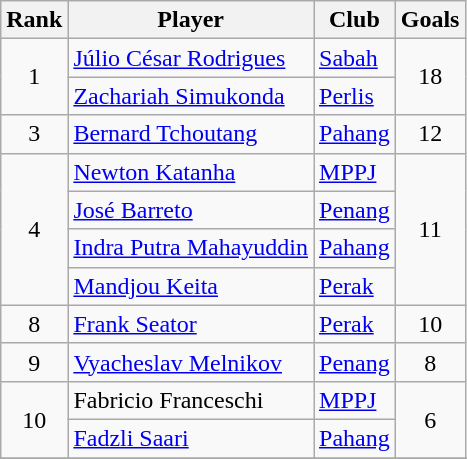<table class="wikitable" style="text-align:center">
<tr>
<th>Rank</th>
<th>Player</th>
<th>Club</th>
<th>Goals</th>
</tr>
<tr>
<td rowspan=2>1</td>
<td style="text-align:left;"> <a href='#'>Júlio César Rodrigues</a></td>
<td style="text-align:left;"><a href='#'>Sabah</a></td>
<td rowspan=2>18</td>
</tr>
<tr>
<td style="text-align:left;"> <a href='#'>Zachariah Simukonda</a></td>
<td style="text-align:left;"><a href='#'>Perlis</a></td>
</tr>
<tr>
<td>3</td>
<td style="text-align:left;"> <a href='#'>Bernard Tchoutang</a></td>
<td style="text-align:left;"><a href='#'>Pahang</a></td>
<td>12</td>
</tr>
<tr>
<td rowspan=4>4</td>
<td style="text-align:left;"> <a href='#'>Newton Katanha</a></td>
<td style="text-align:left;"><a href='#'>MPPJ</a></td>
<td rowspan=4>11</td>
</tr>
<tr>
<td style="text-align:left;"> <a href='#'>José Barreto</a></td>
<td style="text-align:left;"><a href='#'>Penang</a></td>
</tr>
<tr>
<td style="text-align:left;"> <a href='#'>Indra Putra Mahayuddin</a></td>
<td style="text-align:left;"><a href='#'>Pahang</a></td>
</tr>
<tr>
<td style="text-align:left;"> <a href='#'>Mandjou Keita</a></td>
<td style="text-align:left;"><a href='#'>Perak</a></td>
</tr>
<tr>
<td>8</td>
<td style="text-align:left;"> <a href='#'>Frank Seator</a></td>
<td style="text-align:left;"><a href='#'>Perak</a></td>
<td>10</td>
</tr>
<tr>
<td>9</td>
<td style="text-align:left;"> <a href='#'>Vyacheslav Melnikov</a></td>
<td style="text-align:left;"><a href='#'>Penang</a></td>
<td>8</td>
</tr>
<tr>
<td rowspan=2>10</td>
<td style="text-align:left;"> Fabricio Franceschi</td>
<td style="text-align:left;"><a href='#'>MPPJ</a></td>
<td rowspan=2>6</td>
</tr>
<tr>
<td style="text-align:left;"> <a href='#'>Fadzli Saari</a></td>
<td style="text-align:left;"><a href='#'>Pahang</a></td>
</tr>
<tr>
</tr>
</table>
